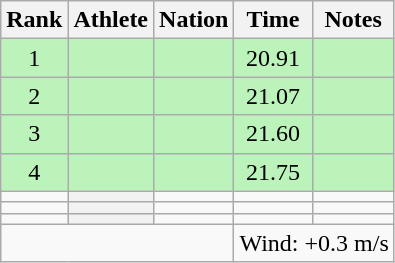<table class="wikitable plainrowheaders sortable" style="text-align:center;">
<tr>
<th scope=col>Rank</th>
<th scope=col>Athlete</th>
<th scope=col>Nation</th>
<th scope=col>Time</th>
<th scope=col>Notes</th>
</tr>
<tr bgcolor=#bbf3bb>
<td>1</td>
<th scope=row style="background:#bbf3bb; text-align:left;"></th>
<td align=left></td>
<td>20.91</td>
<td></td>
</tr>
<tr bgcolor=#bbf3bb>
<td>2</td>
<th scope=row style="background:#bbf3bb; text-align:left;"></th>
<td align=left></td>
<td>21.07</td>
<td></td>
</tr>
<tr bgcolor=#bbf3bb>
<td>3</td>
<th scope=row style="background:#bbf3bb; text-align:left;"></th>
<td align=left></td>
<td>21.60</td>
<td></td>
</tr>
<tr bgcolor=#bbf3bb>
<td>4</td>
<th scope=row style="background:#bbf3bb; text-align:left;"></th>
<td align=left></td>
<td>21.75</td>
<td></td>
</tr>
<tr>
<td></td>
<th scope=row style=text-align:left;></th>
<td align=left></td>
<td></td>
<td></td>
</tr>
<tr>
<td></td>
<th scope=row style=text-align:left;></th>
<td align=left></td>
<td></td>
<td></td>
</tr>
<tr>
<td></td>
<th scope=row style=text-align:left;></th>
<td align=left></td>
<td></td>
<td></td>
</tr>
<tr class=sortbottom>
<td colspan=3></td>
<td colspan=2 style=text-align:left;>Wind: +0.3 m/s</td>
</tr>
</table>
